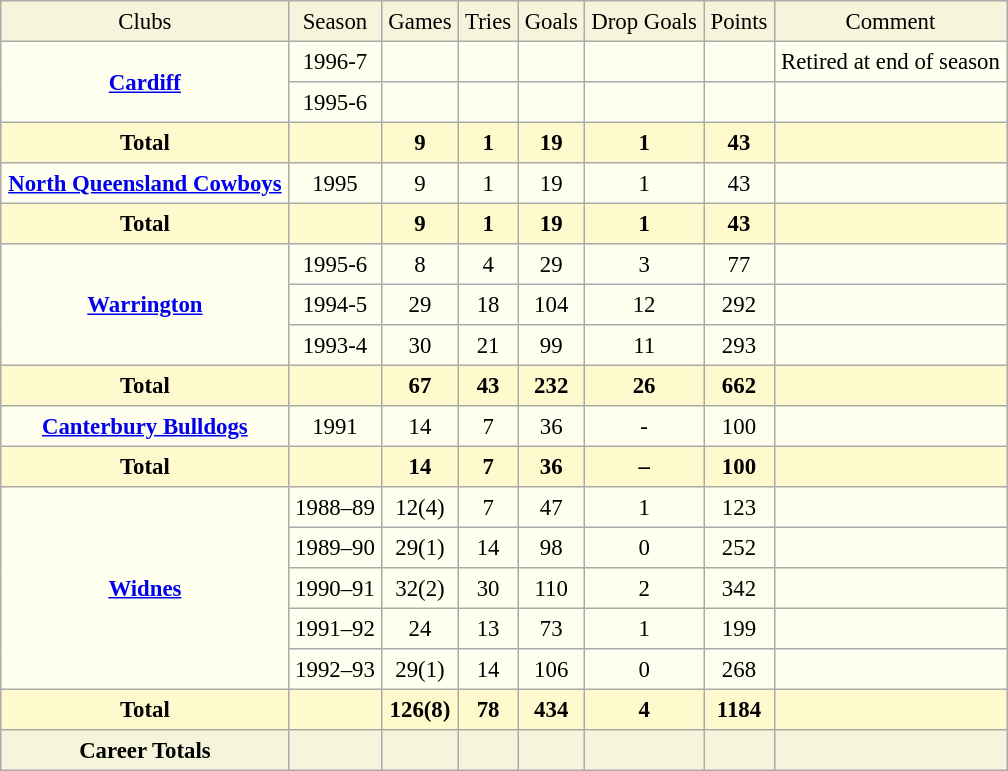<table border="1" cellpadding="4" cellspacing="2" style="margin:auto; background:ivory; font-size:95%; border:1px #aaa solid; border-collapse:collapse; clear:center;">
<tr style="background:beige; text-align:center;">
<td>Clubs</td>
<td>Season</td>
<td>Games</td>
<td>Tries</td>
<td>Goals</td>
<td>Drop Goals</td>
<td>Points</td>
<td>Comment</td>
</tr>
<tr style="text-align:center;">
<td rowspan="2"><strong><a href='#'>Cardiff</a></strong></td>
<td>1996-7</td>
<td style="text-align:center;"></td>
<td style="text-align:center;"></td>
<td style="text-align:center;"></td>
<td style="text-align:center;"></td>
<td style="text-align:center;"></td>
<td>Retired at end of season</td>
</tr>
<tr style="text-align:center;">
<td>1995-6</td>
<td style="text-align:center;"></td>
<td style="text-align:center;"></td>
<td style="text-align:center;"></td>
<td style="text-align:center;"></td>
<td style="text-align:center;"></td>
<td style="text-align:center;"></td>
</tr>
<tr style="background:lemonchiffon">
<th>Total</th>
<th></th>
<th>9</th>
<th>1</th>
<th>19</th>
<th>1</th>
<th>43</th>
<th></th>
</tr>
<tr style="text-align:center;">
<td><strong><a href='#'>North Queensland Cowboys</a></strong></td>
<td>1995</td>
<td>9</td>
<td>1</td>
<td>19</td>
<td>1</td>
<td>43</td>
<td style="text-align:center;"></td>
</tr>
<tr style="background:lemonchiffon">
<th>Total</th>
<th></th>
<th>9</th>
<th>1</th>
<th>19</th>
<th>1</th>
<th>43</th>
<th></th>
</tr>
<tr style="text-align:center;">
<td rowspan="3"><strong><a href='#'>Warrington</a></strong></td>
<td>1995-6</td>
<td>8</td>
<td>4</td>
<td>29</td>
<td>3</td>
<td>77</td>
<td style="text-align:center;"></td>
</tr>
<tr style="text-align:center;">
<td>1994-5</td>
<td>29</td>
<td>18</td>
<td>104</td>
<td>12</td>
<td>292</td>
<td style="text-align:center;"></td>
</tr>
<tr style="text-align:center;">
<td>1993-4</td>
<td>30</td>
<td>21</td>
<td>99</td>
<td>11</td>
<td>293</td>
<td style="text-align:center;"></td>
</tr>
<tr style="background:lemonchiffon">
<th>Total</th>
<th></th>
<th>67</th>
<th>43</th>
<th>232</th>
<th>26</th>
<th>662</th>
<th></th>
</tr>
<tr style="text-align:center;">
<td><strong><a href='#'>Canterbury Bulldogs</a></strong></td>
<td>1991</td>
<td>14</td>
<td>7</td>
<td>36</td>
<td>-</td>
<td>100</td>
<td style="text-align:center;"></td>
</tr>
<tr style="background:lemonchiffon">
<th>Total</th>
<th></th>
<th>14</th>
<th>7</th>
<th>36</th>
<th>–</th>
<th>100</th>
<th></th>
</tr>
<tr style="text-align:center;">
<td rowspan="5"><strong><a href='#'>Widnes</a></strong></td>
<td>1988–89</td>
<td>12(4)</td>
<td>7</td>
<td>47</td>
<td>1</td>
<td>123</td>
<td style="text-align:center;"></td>
</tr>
<tr style="text-align:center;">
<td>1989–90</td>
<td>29(1)</td>
<td>14</td>
<td>98</td>
<td>0</td>
<td>252</td>
<td style="text-align:center;"></td>
</tr>
<tr style="text-align:center;">
<td>1990–91</td>
<td>32(2)</td>
<td>30</td>
<td>110</td>
<td>2</td>
<td>342</td>
<td style="text-align:center;"></td>
</tr>
<tr style="text-align:center;">
<td>1991–92</td>
<td>24</td>
<td>13</td>
<td>73</td>
<td>1</td>
<td>199</td>
<td style="text-align:center;"></td>
</tr>
<tr style="text-align:center;">
<td>1992–93</td>
<td>29(1)</td>
<td>14</td>
<td>106</td>
<td>0</td>
<td>268</td>
<td style="text-align:center;"></td>
</tr>
<tr style="background:lemonchiffon">
<th>Total</th>
<th></th>
<th>126(8)</th>
<th>78</th>
<th>434</th>
<th>4</th>
<th>1184</th>
<th></th>
</tr>
<tr>
<th style="background:beige">Career Totals</th>
<th style="background:beige;"></th>
<th style="background:beige"></th>
<th style="background:beige"></th>
<th style="background:beige"></th>
<th style="background:beige"></th>
<th style="background:beige"></th>
<th style="background:beige"></th>
</tr>
</table>
